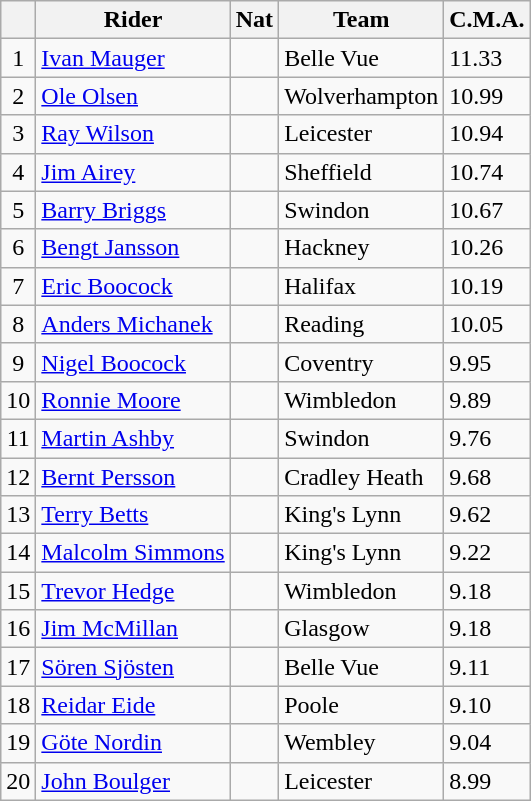<table class=wikitable>
<tr>
<th></th>
<th>Rider</th>
<th>Nat</th>
<th>Team</th>
<th>C.M.A.</th>
</tr>
<tr>
<td align="center">1</td>
<td><a href='#'>Ivan Mauger</a></td>
<td></td>
<td>Belle Vue</td>
<td>11.33</td>
</tr>
<tr>
<td align="center">2</td>
<td><a href='#'>Ole Olsen</a></td>
<td></td>
<td>Wolverhampton</td>
<td>10.99</td>
</tr>
<tr>
<td align="center">3</td>
<td><a href='#'>Ray Wilson</a></td>
<td></td>
<td>Leicester</td>
<td>10.94</td>
</tr>
<tr>
<td align="center">4</td>
<td><a href='#'>Jim Airey</a></td>
<td></td>
<td>Sheffield</td>
<td>10.74</td>
</tr>
<tr>
<td align="center">5</td>
<td><a href='#'>Barry Briggs</a></td>
<td></td>
<td>Swindon</td>
<td>10.67</td>
</tr>
<tr>
<td align="center">6</td>
<td><a href='#'>Bengt Jansson</a></td>
<td></td>
<td>Hackney</td>
<td>10.26</td>
</tr>
<tr>
<td align="center">7</td>
<td><a href='#'>Eric Boocock</a></td>
<td></td>
<td>Halifax</td>
<td>10.19</td>
</tr>
<tr>
<td align="center">8</td>
<td><a href='#'>Anders Michanek</a></td>
<td></td>
<td>Reading</td>
<td>10.05</td>
</tr>
<tr>
<td align="center">9</td>
<td><a href='#'>Nigel Boocock</a></td>
<td></td>
<td>Coventry</td>
<td>9.95</td>
</tr>
<tr>
<td align="center">10</td>
<td><a href='#'>Ronnie Moore</a></td>
<td></td>
<td>Wimbledon</td>
<td>9.89</td>
</tr>
<tr>
<td align="center">11</td>
<td><a href='#'>Martin Ashby</a></td>
<td></td>
<td>Swindon</td>
<td>9.76</td>
</tr>
<tr>
<td align="center">12</td>
<td><a href='#'>Bernt Persson</a></td>
<td></td>
<td>Cradley Heath</td>
<td>9.68</td>
</tr>
<tr>
<td align="center">13</td>
<td><a href='#'>Terry Betts</a></td>
<td></td>
<td>King's Lynn</td>
<td>9.62</td>
</tr>
<tr>
<td align="center">14</td>
<td><a href='#'>Malcolm Simmons</a></td>
<td></td>
<td>King's Lynn</td>
<td>9.22</td>
</tr>
<tr>
<td align="center">15</td>
<td><a href='#'>Trevor Hedge</a></td>
<td></td>
<td>Wimbledon</td>
<td>9.18</td>
</tr>
<tr>
<td align="center">16</td>
<td><a href='#'>Jim McMillan</a></td>
<td></td>
<td>Glasgow</td>
<td>9.18</td>
</tr>
<tr>
<td align="center">17</td>
<td><a href='#'>Sören Sjösten</a></td>
<td></td>
<td>Belle Vue</td>
<td>9.11</td>
</tr>
<tr>
<td align="center">18</td>
<td><a href='#'>Reidar Eide</a></td>
<td></td>
<td>Poole</td>
<td>9.10</td>
</tr>
<tr>
<td align="center">19</td>
<td><a href='#'>Göte Nordin</a></td>
<td></td>
<td>Wembley</td>
<td>9.04</td>
</tr>
<tr>
<td align="center">20</td>
<td><a href='#'>John Boulger</a></td>
<td></td>
<td>Leicester</td>
<td>8.99</td>
</tr>
</table>
